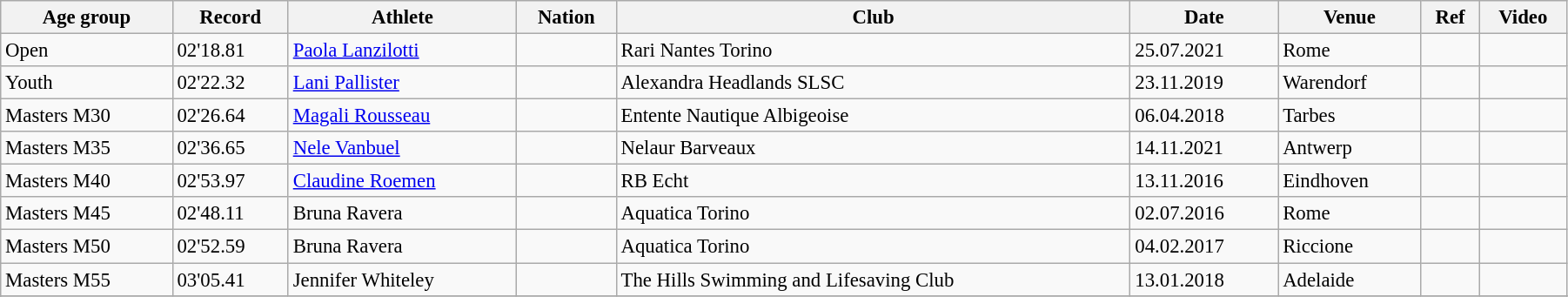<table class="wikitable" style="font-size:95%; width: 95%;">
<tr>
<th>Age group</th>
<th>Record</th>
<th>Athlete</th>
<th>Nation</th>
<th>Club</th>
<th>Date</th>
<th>Venue</th>
<th>Ref</th>
<th>Video</th>
</tr>
<tr>
<td>Open</td>
<td>02'18.81</td>
<td><a href='#'>Paola Lanzilotti</a></td>
<td></td>
<td>Rari Nantes Torino</td>
<td>25.07.2021</td>
<td>Rome</td>
<td></td>
<td></td>
</tr>
<tr>
<td>Youth</td>
<td>02'22.32</td>
<td><a href='#'>Lani Pallister</a></td>
<td></td>
<td>Alexandra Headlands SLSC</td>
<td>23.11.2019</td>
<td>Warendorf</td>
<td></td>
<td></td>
</tr>
<tr>
<td>Masters M30</td>
<td>02'26.64</td>
<td><a href='#'>Magali Rousseau</a></td>
<td></td>
<td>Entente Nautique Albigeoise</td>
<td>06.04.2018</td>
<td>Tarbes</td>
<td></td>
<td></td>
</tr>
<tr>
<td>Masters M35</td>
<td>02'36.65</td>
<td><a href='#'>Nele Vanbuel</a></td>
<td></td>
<td>Nelaur Barveaux</td>
<td>14.11.2021</td>
<td>Antwerp</td>
<td></td>
<td></td>
</tr>
<tr>
<td>Masters M40</td>
<td>02'53.97</td>
<td><a href='#'>Claudine Roemen</a></td>
<td></td>
<td>RB Echt</td>
<td>13.11.2016</td>
<td>Eindhoven</td>
<td></td>
<td></td>
</tr>
<tr>
<td>Masters M45</td>
<td>02'48.11</td>
<td>Bruna Ravera</td>
<td></td>
<td>Aquatica Torino</td>
<td>02.07.2016</td>
<td>Rome</td>
<td></td>
<td></td>
</tr>
<tr>
<td>Masters M50</td>
<td>02'52.59</td>
<td>Bruna Ravera</td>
<td></td>
<td>Aquatica Torino</td>
<td>04.02.2017</td>
<td>Riccione</td>
<td></td>
<td></td>
</tr>
<tr>
<td>Masters M55</td>
<td>03'05.41</td>
<td>Jennifer Whiteley</td>
<td></td>
<td>The Hills Swimming and Lifesaving Club</td>
<td>13.01.2018</td>
<td>Adelaide</td>
<td></td>
<td></td>
</tr>
<tr>
</tr>
<tr style="background:#f0f0f0;">
</tr>
</table>
